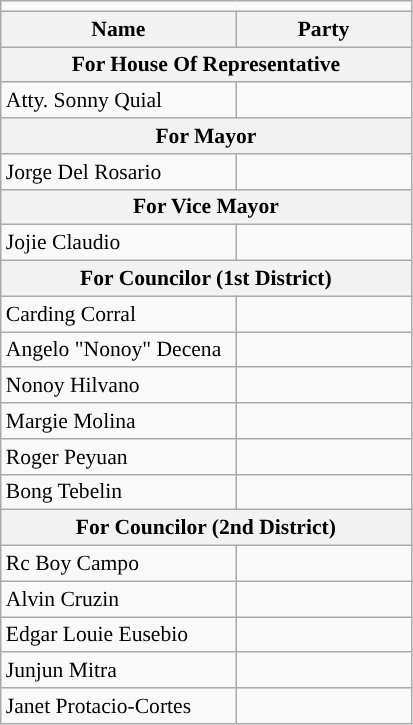<table class="wikitable" style="font-size:90%">
<tr>
<td colspan="4" style="color:inherit;background:"></td>
</tr>
<tr>
<th width="150px">Name</th>
<th colspan="2" width="110px">Party</th>
</tr>
<tr>
<th colspan="3">For House Of Representative</th>
</tr>
<tr>
<td>Atty. Sonny Quial</td>
<td></td>
</tr>
<tr>
<th colspan="3">For Mayor</th>
</tr>
<tr>
<td>Jorge Del Rosario</td>
<td></td>
</tr>
<tr>
<th colspan="3">For Vice Mayor</th>
</tr>
<tr>
<td>Jojie Claudio</td>
<td></td>
</tr>
<tr>
<th colspan="3">For Councilor (1st District)</th>
</tr>
<tr>
<td>Carding Corral</td>
<td></td>
</tr>
<tr>
<td>Angelo "Nonoy" Decena</td>
<td></td>
</tr>
<tr>
<td>Nonoy Hilvano</td>
<td></td>
</tr>
<tr>
<td>Margie Molina</td>
<td></td>
</tr>
<tr>
<td>Roger Peyuan</td>
<td></td>
</tr>
<tr>
<td>Bong Tebelin</td>
<td></td>
</tr>
<tr>
<th colspan="3">For Councilor (2nd District)</th>
</tr>
<tr>
<td>Rc Boy Campo</td>
<td></td>
</tr>
<tr>
<td>Alvin Cruzin</td>
<td></td>
</tr>
<tr>
<td>Edgar Louie Eusebio</td>
<td></td>
</tr>
<tr>
<td>Junjun Mitra</td>
<td></td>
</tr>
<tr>
<td>Janet Protacio-Cortes</td>
<td></td>
</tr>
</table>
